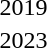<table>
<tr>
<td>2019<br></td>
<td></td>
<td></td>
<td></td>
</tr>
<tr>
<td>2023<br></td>
<td></td>
<td></td>
<td></td>
</tr>
</table>
